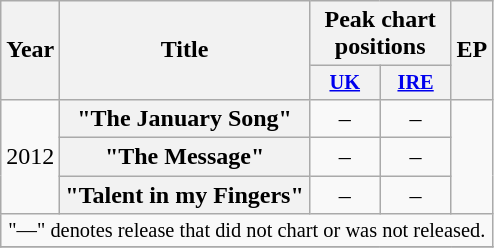<table class="wikitable plainrowheaders" style="text-align:center;" border="1">
<tr>
<th rowspan="2" scope="col">Year</th>
<th rowspan="2" scope="col">Title</th>
<th colspan="2" scope="col">Peak chart positions</th>
<th rowspan="2" scope="col">EP</th>
</tr>
<tr>
<th scope="col" style="width:3em;font-size:85%;"><a href='#'>UK</a><br></th>
<th scope="col" style="width:3em;font-size:85%;"><a href='#'>IRE</a><br></th>
</tr>
<tr>
<td rowspan="3">2012</td>
<th scope="row">"The January Song"</th>
<td>–</td>
<td>–</td>
<td rowspan="3"><em></em></td>
</tr>
<tr>
<th scope="row">"The Message"</th>
<td>–</td>
<td>–</td>
</tr>
<tr>
<th scope="row">"Talent in my Fingers"</th>
<td>–</td>
<td>–</td>
</tr>
<tr>
<td colspan="17" style="font-size:85%">"—" denotes release that did not chart or was not released.</td>
</tr>
<tr>
</tr>
</table>
